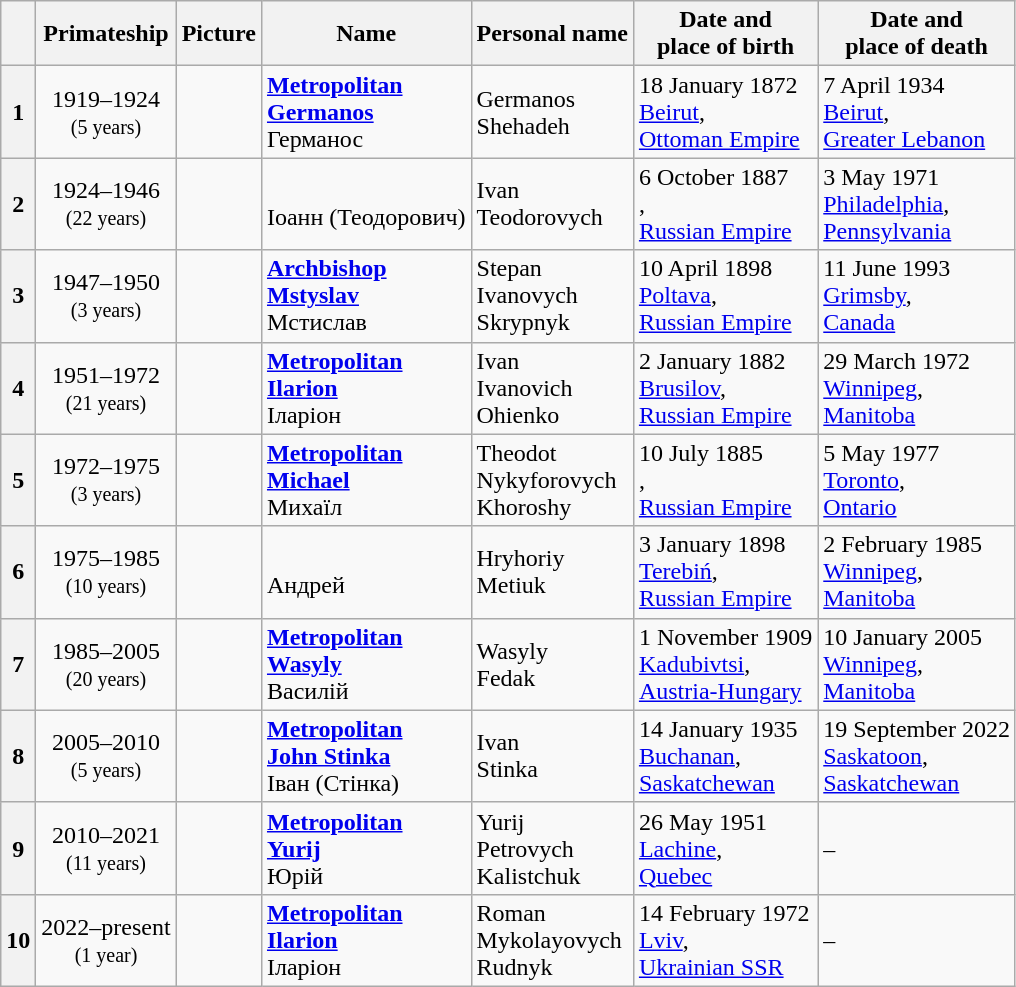<table class="wikitable">
<tr>
<th></th>
<th>Primateship</th>
<th>Picture</th>
<th>Name</th>
<th>Personal name</th>
<th>Date and<br>place of birth</th>
<th>Date and<br>place of death</th>
</tr>
<tr>
<th>1</th>
<td align="center">1919–1924<br><small>(5 years)</small></td>
<td></td>
<td><strong><a href='#'>Metropolitan<br>Germanos</a></strong><br>Германос</td>
<td>Germanos<br>Shehadeh</td>
<td>18 January 1872<br><a href='#'>Beirut</a>,<br><a href='#'>Ottoman Empire</a></td>
<td>7 April 1934<br><a href='#'>Beirut</a>,<br><a href='#'>Greater Lebanon</a></td>
</tr>
<tr>
<th>2</th>
<td align="center">1924–1946<br><small>(22 years)</small></td>
<td></td>
<td><strong></strong><br>Іоанн (Теодорович)</td>
<td>Ivan<br>Teodorovych</td>
<td>6 October 1887<br>,<br><a href='#'>Russian Empire</a></td>
<td>3 May 1971<br><a href='#'>Philadelphia</a>,<br><a href='#'>Pennsylvania</a></td>
</tr>
<tr>
<th>3</th>
<td align="center">1947–1950<br><small>(3 years)</small></td>
<td></td>
<td><strong><a href='#'>Archbishop<br>Mstyslav</a></strong><br>Мстислав</td>
<td>Stepan<br>Ivanovych<br>Skrypnyk</td>
<td>10 April 1898<br><a href='#'>Poltava</a>,<br><a href='#'>Russian Empire</a></td>
<td>11 June 1993<br><a href='#'>Grimsby</a>,<br><a href='#'>Canada</a></td>
</tr>
<tr>
<th>4</th>
<td align="center">1951–1972<br><small>(21 years)</small></td>
<td></td>
<td><strong><a href='#'>Metropolitan<br>Ilarion</a></strong><br>Іларіон</td>
<td>Ivan<br>Ivanovich<br>Ohienko</td>
<td>2 January 1882<br><a href='#'>Brusilov</a>,<br><a href='#'>Russian Empire</a></td>
<td>29 March 1972<br><a href='#'>Winnipeg</a>,<br><a href='#'>Manitoba</a></td>
</tr>
<tr>
<th>5</th>
<td align="center">1972–1975<br><small>(3 years)</small></td>
<td></td>
<td><a href='#'><strong>Metropolitan<br>Michael</strong></a><br>Михаїл</td>
<td>Theodot<br>Nykyforovych<br>Khoroshy</td>
<td>10 July 1885<br>,<br><a href='#'>Russian Empire</a></td>
<td>5 May 1977<br><a href='#'>Toronto</a>,<br><a href='#'>Ontario</a></td>
</tr>
<tr>
<th>6</th>
<td align="center">1975–1985<br><small>(10 years)</small></td>
<td></td>
<td><strong></strong><br>Андрей</td>
<td>Hryhoriy<br>Metiuk</td>
<td>3 January 1898<br><a href='#'>Terebiń</a>,<br><a href='#'>Russian Empire</a></td>
<td>2 February 1985<br><a href='#'>Winnipeg</a>,<br><a href='#'>Manitoba</a></td>
</tr>
<tr>
<th>7</th>
<td align="center">1985–2005<br><small>(20 years)</small></td>
<td></td>
<td><a href='#'><strong>Metropolitan<br>Wasyly</strong></a><br>Василій</td>
<td>Wasyly<br>Fedak</td>
<td>1 November 1909<br><a href='#'>Kadubivtsi</a>,<br><a href='#'>Austria-Hungary</a></td>
<td>10 January 2005<br><a href='#'>Winnipeg</a>,<br><a href='#'>Manitoba</a></td>
</tr>
<tr>
<th>8</th>
<td align="center">2005–2010<br><small>(5 years)</small></td>
<td></td>
<td><strong><a href='#'>Metropolitan<br>John Stinka</a></strong><br>Іван (Стінка)</td>
<td>Ivan<br>Stinka</td>
<td>14 January 1935<br><a href='#'>Buchanan</a>,<br><a href='#'>Saskatchewan</a></td>
<td>19 September 2022<br><a href='#'>Saskatoon</a>,<br><a href='#'>Saskatchewan</a></td>
</tr>
<tr>
<th>9</th>
<td align="center">2010–2021<br><small>(11 years)</small></td>
<td></td>
<td><a href='#'><strong>Metropolitan<br>Yurij</strong></a><br>Юрій</td>
<td>Yurij<br>Petrovych<br>Kalistchuk</td>
<td>26 May 1951<br><a href='#'>Lachine</a>,<br><a href='#'>Quebec</a></td>
<td>–</td>
</tr>
<tr>
<th>10</th>
<td align="center">2022–present<br><small>(1 year)</small></td>
<td></td>
<td><strong><a href='#'>Metropolitan<br>Ilarion</a></strong><br>Іларіон</td>
<td>Roman<br>Mykolayovych<br>Rudnyk</td>
<td>14 February 1972<br><a href='#'>Lviv</a>,<br><a href='#'>Ukrainian SSR</a></td>
<td>–</td>
</tr>
</table>
